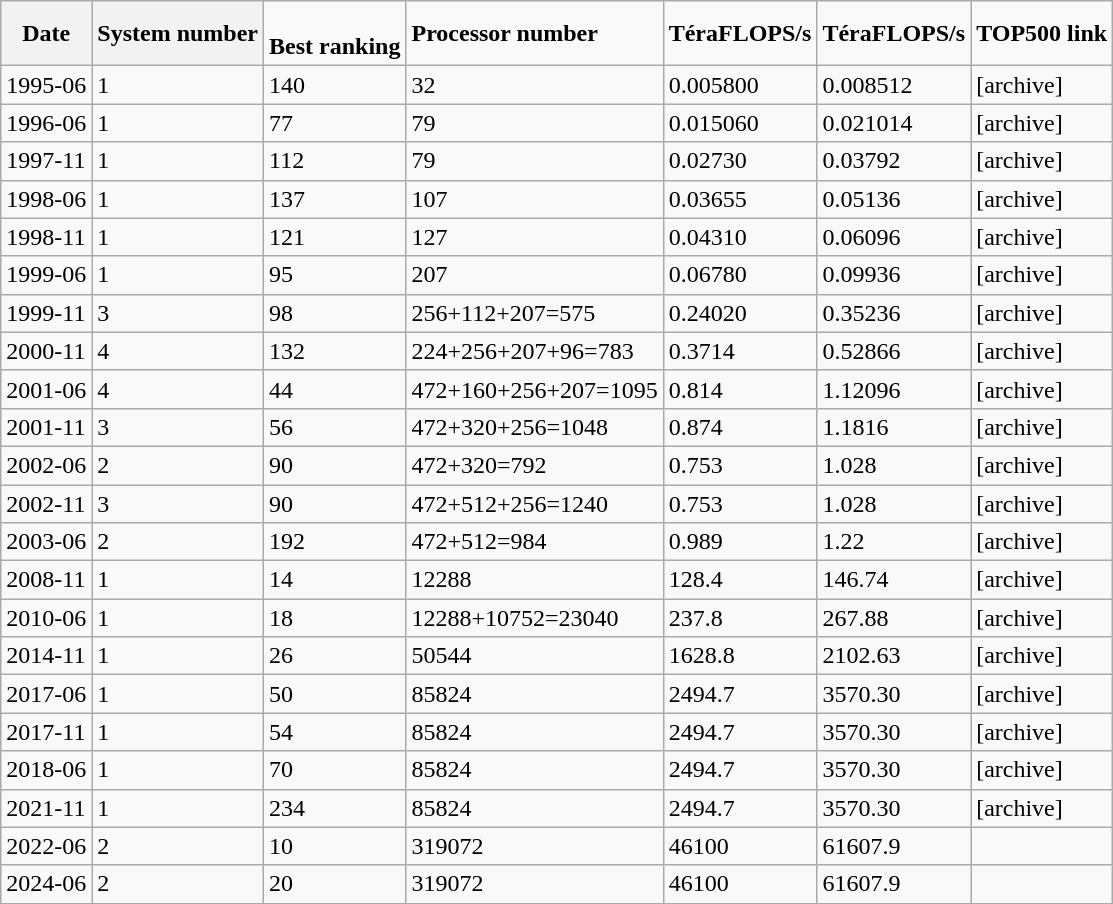<table class="wikitable">
<tr>
<th>Date</th>
<th>System number</th>
<td><br><strong>Best ranking</strong></td>
<td><strong>Processor number</strong></td>
<td><strong>TéraFLOPS/s</strong></td>
<td><strong>TéraFLOPS/s</strong></td>
<td><strong>TOP500 link</strong></td>
</tr>
<tr>
<td>1995-06</td>
<td>1</td>
<td>140</td>
<td>32</td>
<td>0.005800</td>
<td>0.008512</td>
<td> [archive]</td>
</tr>
<tr>
<td>1996-06</td>
<td>1</td>
<td>77</td>
<td>79</td>
<td>0.015060</td>
<td>0.021014</td>
<td> [archive]</td>
</tr>
<tr>
<td>1997-11</td>
<td>1</td>
<td>112</td>
<td>79</td>
<td>0.02730</td>
<td>0.03792</td>
<td> [archive]</td>
</tr>
<tr>
<td>1998-06</td>
<td>1</td>
<td>137</td>
<td>107</td>
<td>0.03655</td>
<td>0.05136</td>
<td> [archive]</td>
</tr>
<tr>
<td>1998-11</td>
<td>1</td>
<td>121</td>
<td>127</td>
<td>0.04310</td>
<td>0.06096</td>
<td> [archive]</td>
</tr>
<tr>
<td>1999-06</td>
<td>1</td>
<td>95</td>
<td>207</td>
<td>0.06780</td>
<td>0.09936</td>
<td> [archive]</td>
</tr>
<tr>
<td>1999-11</td>
<td>3</td>
<td>98</td>
<td>256+112+207=575</td>
<td>0.24020</td>
<td>0.35236</td>
<td> [archive]</td>
</tr>
<tr>
<td>2000-11</td>
<td>4</td>
<td>132</td>
<td>224+256+207+96=783</td>
<td>0.3714</td>
<td>0.52866</td>
<td> [archive]</td>
</tr>
<tr>
<td>2001-06</td>
<td>4</td>
<td>44</td>
<td>472+160+256+207=1095</td>
<td>0.814</td>
<td>1.12096</td>
<td> [archive]</td>
</tr>
<tr>
<td>2001-11</td>
<td>3</td>
<td>56</td>
<td>472+320+256=1048</td>
<td>0.874</td>
<td>1.1816</td>
<td> [archive]</td>
</tr>
<tr>
<td>2002-06</td>
<td>2</td>
<td>90</td>
<td>472+320=792</td>
<td>0.753</td>
<td>1.028</td>
<td> [archive]</td>
</tr>
<tr>
<td>2002-11</td>
<td>3</td>
<td>90</td>
<td>472+512+256=1240</td>
<td>0.753</td>
<td>1.028</td>
<td> [archive]</td>
</tr>
<tr>
<td>2003-06</td>
<td>2</td>
<td>192</td>
<td>472+512=984</td>
<td>0.989</td>
<td>1.22</td>
<td> [archive]</td>
</tr>
<tr>
<td>2008-11</td>
<td>1</td>
<td>14</td>
<td>12288</td>
<td>128.4</td>
<td>146.74</td>
<td> [archive]</td>
</tr>
<tr>
<td>2010-06</td>
<td>1</td>
<td>18</td>
<td>12288+10752=23040</td>
<td>237.8</td>
<td>267.88</td>
<td> [archive]</td>
</tr>
<tr>
<td>2014-11</td>
<td>1</td>
<td>26</td>
<td>50544</td>
<td>1628.8</td>
<td>2102.63</td>
<td> [archive]</td>
</tr>
<tr>
<td>2017-06</td>
<td>1</td>
<td>50</td>
<td>85824</td>
<td>2494.7</td>
<td>3570.30</td>
<td> [archive]</td>
</tr>
<tr>
<td>2017-11</td>
<td>1</td>
<td>54</td>
<td>85824</td>
<td>2494.7</td>
<td>3570.30</td>
<td> [archive]</td>
</tr>
<tr>
<td>2018-06</td>
<td>1</td>
<td>70</td>
<td>85824</td>
<td>2494.7</td>
<td>3570.30</td>
<td> [archive]</td>
</tr>
<tr>
<td>2021-11</td>
<td>1</td>
<td>234</td>
<td>85824</td>
<td>2494.7</td>
<td>3570.30</td>
<td> [archive]</td>
</tr>
<tr>
<td>2022-06</td>
<td>2</td>
<td>10</td>
<td>319072</td>
<td>46100</td>
<td>61607.9</td>
<td></td>
</tr>
<tr>
<td>2024-06</td>
<td>2</td>
<td>20</td>
<td>319072</td>
<td>46100</td>
<td>61607.9</td>
<td></td>
</tr>
</table>
